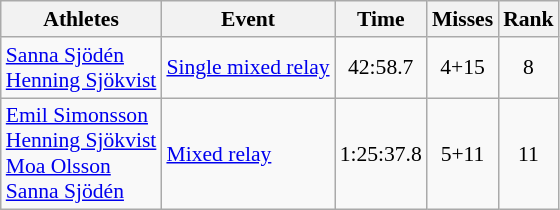<table class="wikitable" style="font-size:90%">
<tr>
<th>Athletes</th>
<th>Event</th>
<th>Time</th>
<th>Misses</th>
<th>Rank</th>
</tr>
<tr align=center>
<td align=left><a href='#'>Sanna Sjödén</a><br><a href='#'>Henning Sjökvist</a></td>
<td align=left><a href='#'>Single mixed relay</a></td>
<td>42:58.7</td>
<td>4+15</td>
<td>8</td>
</tr>
<tr align=center>
<td align=left><a href='#'>Emil Simonsson</a><br><a href='#'>Henning Sjökvist</a><br><a href='#'>Moa Olsson</a><br><a href='#'>Sanna Sjödén</a></td>
<td align=left><a href='#'>Mixed relay</a></td>
<td>1:25:37.8</td>
<td>5+11</td>
<td>11</td>
</tr>
</table>
